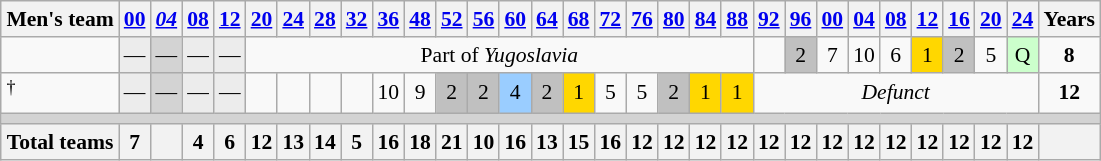<table class="wikitable" style="text-align: center; font-size: 90%; margin-left: 1em;">
<tr>
<th>Men's team</th>
<th><a href='#'>00</a></th>
<th><em><a href='#'>04</a></em></th>
<th><a href='#'>08</a></th>
<th><a href='#'>12</a></th>
<th><a href='#'>20</a></th>
<th><a href='#'>24</a></th>
<th><a href='#'>28</a></th>
<th><a href='#'>32</a></th>
<th><a href='#'>36</a></th>
<th><a href='#'>48</a></th>
<th><a href='#'>52</a></th>
<th><a href='#'>56</a></th>
<th><a href='#'>60</a></th>
<th><a href='#'>64</a></th>
<th><a href='#'>68</a></th>
<th><a href='#'>72</a></th>
<th><a href='#'>76</a></th>
<th><a href='#'>80</a></th>
<th><a href='#'>84</a></th>
<th><a href='#'>88</a></th>
<th><a href='#'>92</a></th>
<th><a href='#'>96</a></th>
<th><a href='#'>00</a></th>
<th><a href='#'>04</a></th>
<th><a href='#'>08</a></th>
<th><a href='#'>12</a></th>
<th><a href='#'>16</a></th>
<th><a href='#'>20</a></th>
<th><a href='#'>24</a></th>
<th>Years</th>
</tr>
<tr>
<td style="text-align: left;"></td>
<td style="background-color: #ececec;">—</td>
<td style="background-color: lightgray;">—</td>
<td style="background-color: #ececec;">—</td>
<td style="background-color: #ececec;">—</td>
<td colspan="16">Part of <em>Yugoslavia</em></td>
<td></td>
<td style="background-color: silver;">2</td>
<td>7</td>
<td>10</td>
<td>6</td>
<td style="background-color: gold;">1</td>
<td style="background-color: silver;">2</td>
<td>5</td>
<td style="background-color: #ccffcc;">Q</td>
<td><strong>8</strong></td>
</tr>
<tr>
<td style="text-align: left;"><em></em><sup>†</sup></td>
<td style="background-color: #ececec;">—</td>
<td style="background-color: lightgray;">—</td>
<td style="background-color: #ececec;">—</td>
<td style="background-color: #ececec;">—</td>
<td></td>
<td></td>
<td></td>
<td></td>
<td>10</td>
<td>9</td>
<td style="background-color: silver;">2</td>
<td style="background-color: silver;">2</td>
<td style="background-color: #9acdff;">4</td>
<td style="background-color: silver;">2</td>
<td style="background-color: gold;">1</td>
<td>5</td>
<td>5</td>
<td style="background-color: silver;">2</td>
<td style="background-color: gold;">1</td>
<td style="background-color: gold;">1</td>
<td colspan="9"><em>Defunct</em></td>
<td><strong>12</strong></td>
</tr>
<tr style="background-color: lightgrey;">
<td colspan="31"></td>
</tr>
<tr>
<th>Total teams</th>
<th>7</th>
<th></th>
<th>4</th>
<th>6</th>
<th>12</th>
<th>13</th>
<th>14</th>
<th>5</th>
<th>16</th>
<th>18</th>
<th>21</th>
<th>10</th>
<th>16</th>
<th>13</th>
<th>15</th>
<th>16</th>
<th>12</th>
<th>12</th>
<th>12</th>
<th>12</th>
<th>12</th>
<th>12</th>
<th>12</th>
<th>12</th>
<th>12</th>
<th>12</th>
<th>12</th>
<th>12</th>
<th>12</th>
<th></th>
</tr>
</table>
